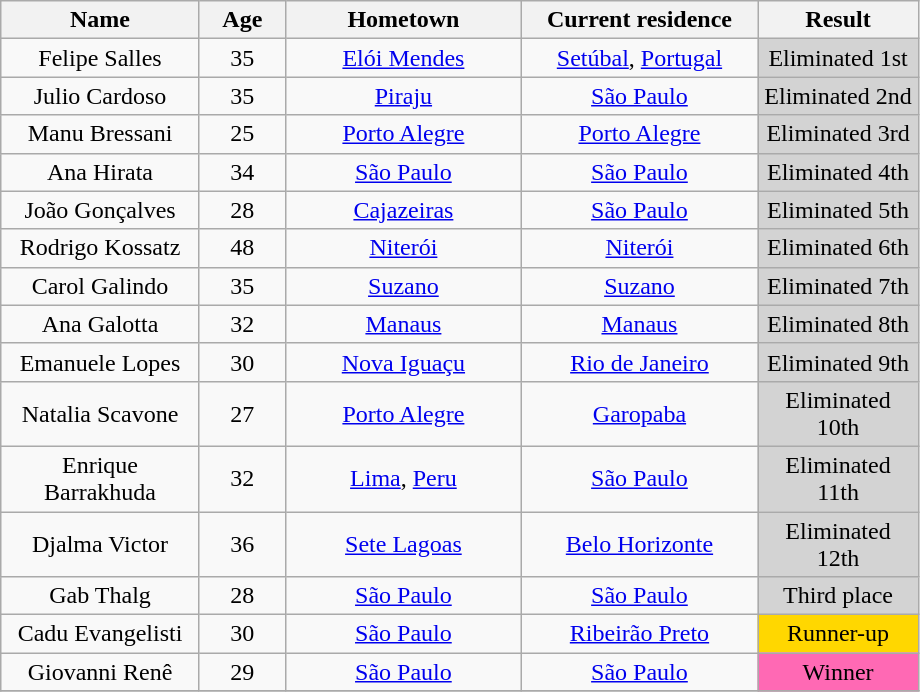<table class="wikitable" style="text-align:center">
<tr>
<th width=125>Name</th>
<th width=050>Age</th>
<th width=150>Hometown</th>
<th width=150>Current residence</th>
<th width=100>Result</th>
</tr>
<tr>
<td>Felipe Salles</td>
<td>35</td>
<td><a href='#'>Elói Mendes</a></td>
<td><a href='#'>Setúbal</a>, <a href='#'>Portugal</a></td>
<td bgcolor=D3D3D3>Eliminated 1st</td>
</tr>
<tr>
<td>Julio Cardoso</td>
<td>35</td>
<td><a href='#'>Piraju</a></td>
<td><a href='#'>São Paulo</a></td>
<td bgcolor=D3D3D3>Eliminated 2nd</td>
</tr>
<tr>
<td>Manu Bressani</td>
<td>25</td>
<td><a href='#'>Porto Alegre</a></td>
<td><a href='#'>Porto Alegre</a></td>
<td bgcolor=D3D3D3>Eliminated 3rd</td>
</tr>
<tr>
<td>Ana Hirata</td>
<td>34</td>
<td><a href='#'>São Paulo</a></td>
<td><a href='#'>São Paulo</a></td>
<td bgcolor=D3D3D3>Eliminated 4th</td>
</tr>
<tr>
<td>João Gonçalves</td>
<td>28</td>
<td><a href='#'>Cajazeiras</a></td>
<td><a href='#'>São Paulo</a></td>
<td bgcolor=D3D3D3>Eliminated 5th</td>
</tr>
<tr>
<td>Rodrigo Kossatz</td>
<td>48</td>
<td><a href='#'>Niterói</a></td>
<td><a href='#'>Niterói</a></td>
<td bgcolor=D3D3D3>Eliminated 6th</td>
</tr>
<tr>
<td>Carol Galindo</td>
<td>35</td>
<td><a href='#'>Suzano</a></td>
<td><a href='#'>Suzano</a></td>
<td bgcolor=D3D3D3>Eliminated 7th</td>
</tr>
<tr>
<td>Ana Galotta</td>
<td>32</td>
<td><a href='#'>Manaus</a></td>
<td><a href='#'>Manaus</a></td>
<td bgcolor=D3D3D3>Eliminated 8th</td>
</tr>
<tr>
<td>Emanuele Lopes</td>
<td>30</td>
<td><a href='#'>Nova Iguaçu</a></td>
<td><a href='#'>Rio de Janeiro</a></td>
<td bgcolor=D3D3D3>Eliminated 9th</td>
</tr>
<tr>
<td>Natalia Scavone</td>
<td>27</td>
<td><a href='#'>Porto Alegre</a></td>
<td><a href='#'>Garopaba</a></td>
<td bgcolor=D3D3D3>Eliminated 10th</td>
</tr>
<tr>
<td>Enrique Barrakhuda</td>
<td>32</td>
<td><a href='#'>Lima</a>, <a href='#'>Peru</a></td>
<td><a href='#'>São Paulo</a></td>
<td bgcolor=D3D3D3>Eliminated 11th</td>
</tr>
<tr>
<td>Djalma Victor</td>
<td>36</td>
<td><a href='#'>Sete Lagoas</a></td>
<td><a href='#'>Belo Horizonte</a></td>
<td bgcolor=D3D3D3>Eliminated 12th</td>
</tr>
<tr>
<td>Gab Thalg</td>
<td>28</td>
<td><a href='#'>São Paulo</a></td>
<td><a href='#'>São Paulo</a></td>
<td bgcolor=D3D3D3>Third place</td>
</tr>
<tr>
<td>Cadu Evangelisti</td>
<td>30</td>
<td><a href='#'>São Paulo</a></td>
<td><a href='#'>Ribeirão Preto</a></td>
<td bgcolor=FFD700>Runner-up</td>
</tr>
<tr>
<td>Giovanni Renê</td>
<td>29</td>
<td><a href='#'>São Paulo</a></td>
<td><a href='#'>São Paulo</a></td>
<td bgcolor=FF69B4>Winner</td>
</tr>
<tr>
</tr>
</table>
